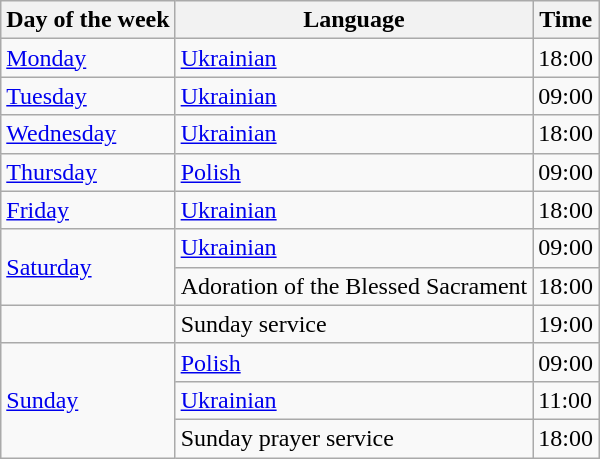<table class="wikitable">
<tr>
<th>Day of the week</th>
<th>Language</th>
<th>Time</th>
</tr>
<tr>
<td><a href='#'>Monday</a></td>
<td><a href='#'>Ukrainian</a></td>
<td>18:00</td>
</tr>
<tr>
<td><a href='#'>Tuesday</a></td>
<td><a href='#'>Ukrainian</a></td>
<td>09:00</td>
</tr>
<tr>
<td><a href='#'>Wednesday</a></td>
<td><a href='#'>Ukrainian</a></td>
<td>18:00</td>
</tr>
<tr>
<td><a href='#'>Thursday</a></td>
<td><a href='#'>Polish</a></td>
<td>09:00</td>
</tr>
<tr>
<td><a href='#'>Friday</a></td>
<td><a href='#'>Ukrainian</a></td>
<td>18:00</td>
</tr>
<tr>
<td rowspan="2"><a href='#'>Saturday</a></td>
<td><a href='#'>Ukrainian</a></td>
<td>09:00</td>
</tr>
<tr>
<td>Adoration of the Blessed Sacrament</td>
<td>18:00</td>
</tr>
<tr>
<td></td>
<td>Sunday service</td>
<td>19:00</td>
</tr>
<tr>
<td rowspan="4"><a href='#'>Sunday</a></td>
<td><a href='#'>Polish</a></td>
<td>09:00</td>
</tr>
<tr>
<td><a href='#'>Ukrainian</a></td>
<td>11:00</td>
</tr>
<tr>
<td>Sunday prayer service</td>
<td>18:00</td>
</tr>
</table>
